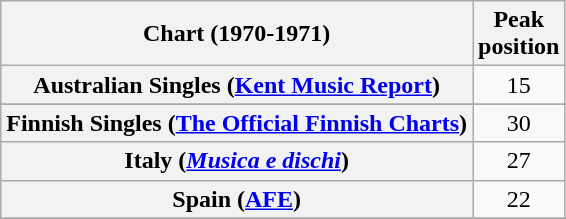<table class="wikitable sortable plainrowheaders" style="text-align:center">
<tr>
<th>Chart (1970-1971)</th>
<th>Peak<br>position</th>
</tr>
<tr>
<th scope="row">Australian Singles (<a href='#'>Kent Music Report</a>)</th>
<td align="center">15</td>
</tr>
<tr>
</tr>
<tr>
</tr>
<tr>
</tr>
<tr>
<th scope="row">Finnish Singles (<a href='#'>The Official Finnish Charts</a>)</th>
<td align="center">30</td>
</tr>
<tr>
<th scope="row">Italy (<em><a href='#'>Musica e dischi</a></em>)</th>
<td align="center">27</td>
</tr>
<tr>
<th scope="row">Spain (<a href='#'>AFE</a>)</th>
<td align="center">22</td>
</tr>
<tr>
</tr>
<tr>
</tr>
<tr>
</tr>
</table>
